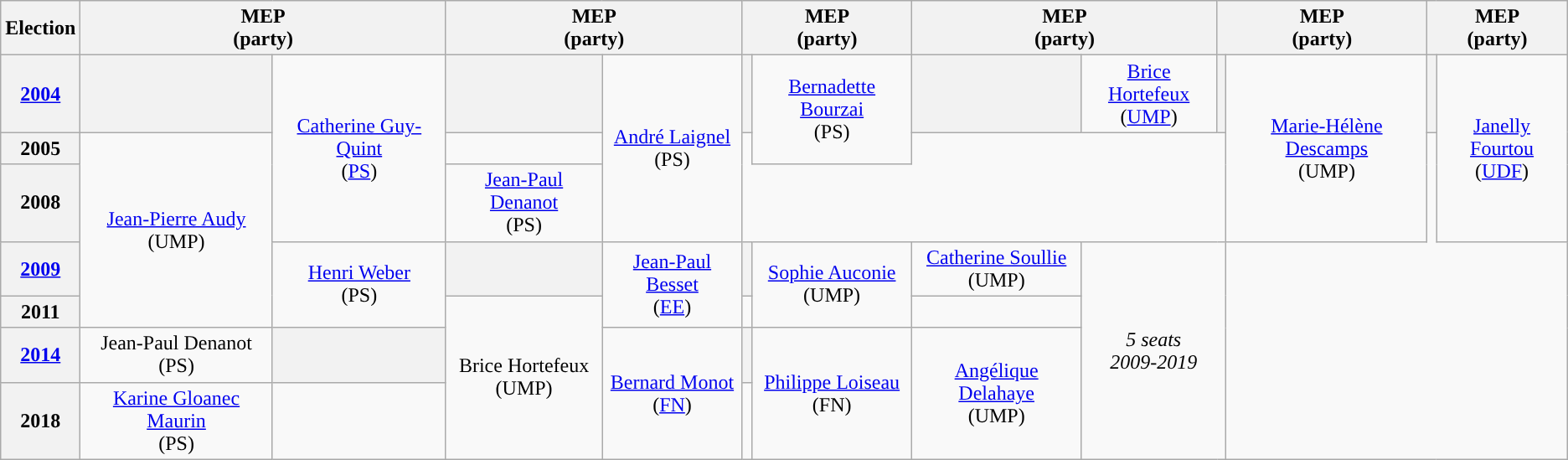<table class= "wikitable" style= "text-align:center">
<tr>
<th>Election</th>
<th colspan=2>MEP<br>(party)</th>
<th colspan=2>MEP<br>(party)</th>
<th colspan=2>MEP<br>(party)</th>
<th colspan=2>MEP<br>(party)</th>
<th colspan=2>MEP<br>(party)</th>
<th colspan=2>MEP<br>(party)</th>
</tr>
<tr>
<th><a href='#'>2004</a></th>
<th style="background-color: "></th>
<td rowspan=3><a href='#'>Catherine Guy-Quint</a><br>(<a href='#'>PS</a>)</td>
<th style="background-color: "></th>
<td rowspan=3><a href='#'>André Laignel</a><br>(PS)</td>
<th style="background-color: "></th>
<td rowspan=2><a href='#'>Bernadette Bourzai</a><br>(PS)</td>
<th style="background-color: "></th>
<td rowspan=1><a href='#'>Brice Hortefeux</a><br>(<a href='#'>UMP</a>)</td>
<th style="background-color: "></th>
<td rowspan=3><a href='#'>Marie-Hélène Descamps</a><br>(UMP)</td>
<th style="background-color: "></th>
<td rowspan=3><a href='#'>Janelly Fourtou</a><br>(<a href='#'>UDF</a>)</td>
</tr>
<tr>
<th>2005</th>
<td rowspan=4><a href='#'>Jean-Pierre Audy</a><br>(UMP)</td>
</tr>
<tr>
<th>2008</th>
<td rowspan=1><a href='#'>Jean-Paul Denanot</a><br>(PS)</td>
</tr>
<tr>
<th><a href='#'>2009</a></th>
<td rowspan=2><a href='#'>Henri Weber</a><br>(PS)</td>
<th style="background-color: "></th>
<td rowspan=2><a href='#'>Jean-Paul Besset</a><br>(<a href='#'>EE</a>)</td>
<th style="background-color: "></th>
<td rowspan=2><a href='#'>Sophie Auconie</a><br>(UMP)</td>
<td rowspan=1><a href='#'>Catherine Soullie</a><br>(UMP)</td>
<td colspan=2 rowspan=4><em>5 seats<br>2009-2019</em></td>
</tr>
<tr>
<th>2011</th>
<td rowspan=3>Brice Hortefeux<br>(UMP)</td>
</tr>
<tr>
<th><a href='#'>2014</a></th>
<td rowspan=1>Jean-Paul Denanot<br>(PS)</td>
<th style="background-color: "></th>
<td rowspan=2><a href='#'>Bernard Monot</a><br>(<a href='#'>FN</a>)</td>
<th style="background-color: "></th>
<td rowspan=2><a href='#'>Philippe Loiseau</a><br>(FN)</td>
<td rowspan=2><a href='#'>Angélique Delahaye</a><br>(UMP)</td>
</tr>
<tr>
<th>2018</th>
<td rowspan=1><a href='#'>Karine Gloanec Maurin</a><br>(PS)</td>
</tr>
</table>
